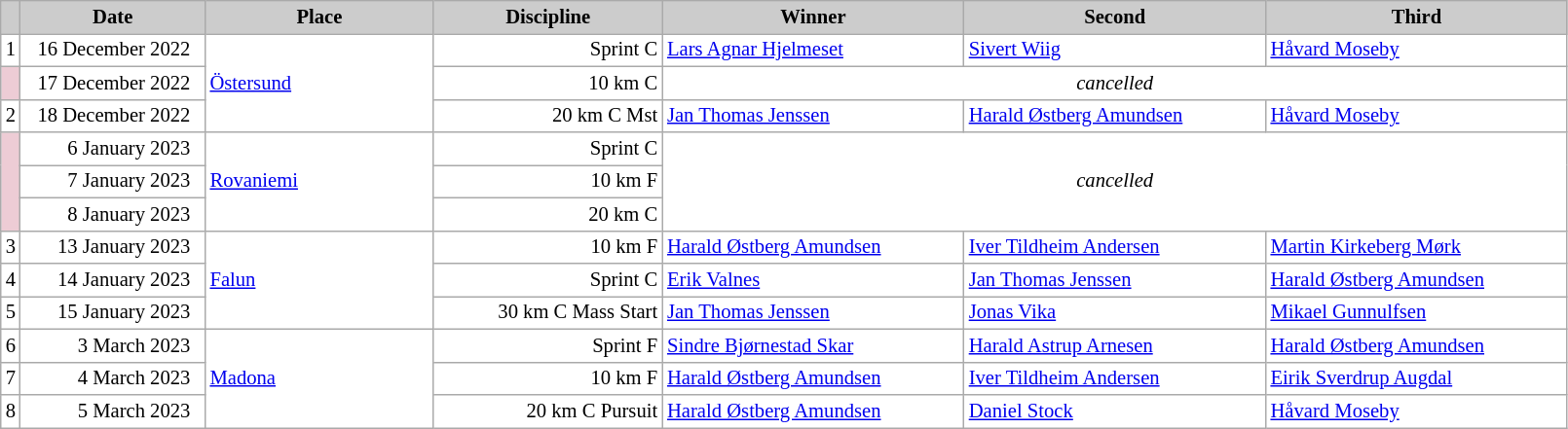<table class="wikitable plainrowheaders" style="background:#fff; font-size:86%; line-height:16px; border:grey solid 1px; border-collapse:collapse;">
<tr style="background:#ccc; text-align:center;">
<th scope="col" style="background:#ccc; width=30 px;"></th>
<th scope="col" style="background:#ccc; width:120px;">Date</th>
<th scope="col" style="background:#ccc; width:150px;">Place</th>
<th scope="col" style="background:#ccc; width:150px;">Discipline</th>
<th scope="col" style="background:#ccc; width:200px;">Winner</th>
<th scope="col" style="background:#ccc; width:200px;">Second</th>
<th scope="col" style="background:#ccc; width:200px;">Third</th>
</tr>
<tr>
<td align=center>1</td>
<td align=right>16 December 2022  </td>
<td rowspan=3> <a href='#'>Östersund</a></td>
<td align=right>Sprint C</td>
<td> <a href='#'>Lars Agnar Hjelmeset</a></td>
<td> <a href='#'>Sivert Wiig</a></td>
<td> <a href='#'>Håvard Moseby</a></td>
</tr>
<tr>
<td bgcolor="EDCCD5"></td>
<td align=right>17 December 2022  </td>
<td align=right>10 km C</td>
<td colspan=3 align=center><em>cancelled</em></td>
</tr>
<tr>
<td align=center>2</td>
<td align=right>18 December 2022  </td>
<td align=right>20 km C Mst</td>
<td> <a href='#'>Jan Thomas Jenssen</a></td>
<td> <a href='#'>Harald Østberg Amundsen</a></td>
<td> <a href='#'>Håvard Moseby</a></td>
</tr>
<tr>
<td rowspan=3 bgcolor="EDCCD5"></td>
<td align=right>6 January 2023  </td>
<td rowspan=3> <a href='#'>Rovaniemi</a></td>
<td align=right>Sprint C</td>
<td rowspan=3 colspan=3 align=center><em>cancelled</em></td>
</tr>
<tr>
<td align=right>7 January 2023  </td>
<td align=right>10 km F</td>
</tr>
<tr>
<td align=right>8 January 2023  </td>
<td align=right>20 km C</td>
</tr>
<tr>
<td align=center>3</td>
<td align=right>13 January 2023  </td>
<td rowspan=3> <a href='#'>Falun</a></td>
<td align=right>10 km F</td>
<td> <a href='#'>Harald Østberg Amundsen</a></td>
<td> <a href='#'>Iver Tildheim Andersen</a></td>
<td> <a href='#'>Martin Kirkeberg Mørk</a></td>
</tr>
<tr>
<td align=center>4</td>
<td align=right>14 January 2023  </td>
<td align=right>Sprint C</td>
<td> <a href='#'>Erik Valnes</a></td>
<td> <a href='#'>Jan Thomas Jenssen</a></td>
<td> <a href='#'>Harald Østberg Amundsen</a></td>
</tr>
<tr>
<td align=center>5</td>
<td align=right>15 January 2023  </td>
<td align=right>30 km C Mass Start</td>
<td> <a href='#'>Jan Thomas Jenssen</a></td>
<td> <a href='#'>Jonas Vika</a></td>
<td> <a href='#'>Mikael Gunnulfsen</a></td>
</tr>
<tr>
<td align=center>6</td>
<td align=right>3 March 2023  </td>
<td rowspan=3> <a href='#'>Madona</a></td>
<td align=right>Sprint F</td>
<td> <a href='#'>Sindre Bjørnestad Skar</a></td>
<td> <a href='#'>Harald Astrup Arnesen</a></td>
<td> <a href='#'>Harald Østberg Amundsen</a></td>
</tr>
<tr>
<td align=center>7</td>
<td align=right>4 March 2023  </td>
<td align=right>10 km F</td>
<td> <a href='#'>Harald Østberg Amundsen</a></td>
<td> <a href='#'>Iver Tildheim Andersen</a></td>
<td> <a href='#'>Eirik Sverdrup Augdal</a></td>
</tr>
<tr>
<td align=center>8</td>
<td align=right>5 March 2023  </td>
<td align=right>20 km C Pursuit</td>
<td> <a href='#'>Harald Østberg Amundsen</a></td>
<td> <a href='#'>Daniel Stock</a></td>
<td> <a href='#'>Håvard Moseby</a></td>
</tr>
</table>
